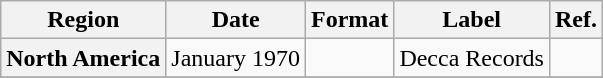<table class="wikitable plainrowheaders">
<tr>
<th scope="col">Region</th>
<th scope="col">Date</th>
<th scope="col">Format</th>
<th scope="col">Label</th>
<th scope="col">Ref.</th>
</tr>
<tr>
<th scope="row">North America</th>
<td>January 1970</td>
<td></td>
<td>Decca Records</td>
<td></td>
</tr>
<tr>
</tr>
</table>
